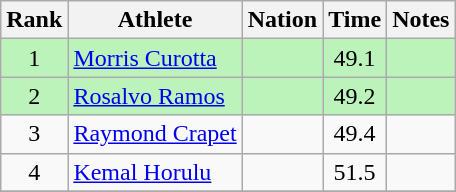<table class="wikitable sortable" style="text-align:center">
<tr>
<th>Rank</th>
<th>Athlete</th>
<th>Nation</th>
<th>Time</th>
<th>Notes</th>
</tr>
<tr bgcolor=#bbf3bb>
<td>1</td>
<td align=left><a href='#'>Morris Curotta</a></td>
<td align=left></td>
<td>49.1</td>
<td></td>
</tr>
<tr bgcolor=#bbf3bb>
<td>2</td>
<td align=left><a href='#'>Rosalvo Ramos</a></td>
<td align=left></td>
<td>49.2</td>
<td></td>
</tr>
<tr>
<td>3</td>
<td align=left><a href='#'>Raymond Crapet</a></td>
<td align=left></td>
<td>49.4</td>
<td></td>
</tr>
<tr>
<td>4</td>
<td align=left><a href='#'>Kemal Horulu</a></td>
<td align=left></td>
<td>51.5</td>
<td></td>
</tr>
<tr>
</tr>
</table>
